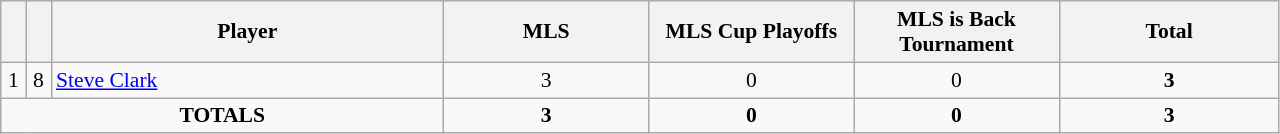<table class="wikitable sortable" style="font-size: 90%; text-align: center;">
<tr>
<th width=10></th>
<th width=10></th>
<th width=255>Player</th>
<th width=130>MLS</th>
<th width=130>MLS Cup Playoffs</th>
<th width=130>MLS is Back Tournament</th>
<th width=140>Total</th>
</tr>
<tr>
<td>1</td>
<td>8</td>
<td align=left> <a href='#'>Steve Clark</a></td>
<td>3</td>
<td>0</td>
<td>0</td>
<td><strong>3</strong></td>
</tr>
<tr>
<td colspan="3"><strong>TOTALS</strong></td>
<td><strong>3</strong></td>
<td><strong>0</strong></td>
<td><strong>0</strong></td>
<td><strong>3</strong></td>
</tr>
</table>
